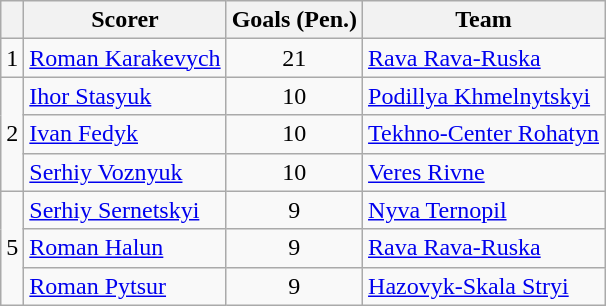<table class="wikitable">
<tr>
<th></th>
<th>Scorer</th>
<th>Goals (Pen.)</th>
<th>Team</th>
</tr>
<tr>
<td>1</td>
<td><a href='#'>Roman Karakevych</a></td>
<td align=center>21</td>
<td><a href='#'>Rava Rava-Ruska</a></td>
</tr>
<tr>
<td rowspan="3">2</td>
<td><a href='#'>Ihor Stasyuk</a></td>
<td align=center>10</td>
<td><a href='#'>Podillya Khmelnytskyi</a></td>
</tr>
<tr>
<td><a href='#'>Ivan Fedyk</a></td>
<td align=center>10</td>
<td><a href='#'>Tekhno-Center Rohatyn</a></td>
</tr>
<tr>
<td><a href='#'>Serhiy Voznyuk</a></td>
<td align=center>10</td>
<td><a href='#'>Veres Rivne</a></td>
</tr>
<tr>
<td rowspan="3">5</td>
<td><a href='#'>Serhiy Sernetskyi</a></td>
<td align=center>9</td>
<td><a href='#'>Nyva Ternopil</a></td>
</tr>
<tr>
<td><a href='#'>Roman Halun</a></td>
<td align=center>9</td>
<td><a href='#'>Rava Rava-Ruska</a></td>
</tr>
<tr>
<td><a href='#'>Roman Pytsur</a></td>
<td align=center>9</td>
<td><a href='#'>Hazovyk-Skala Stryi</a></td>
</tr>
</table>
